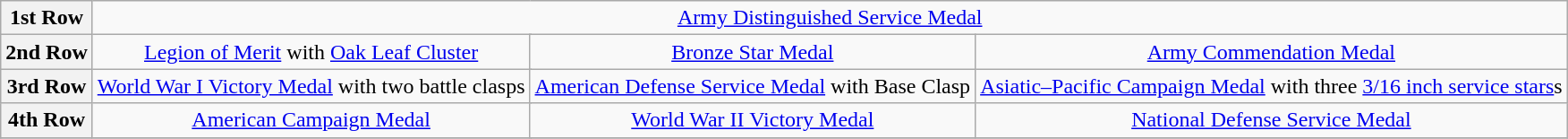<table class="wikitable" style="margin:1em auto; text-align:center;">
<tr>
<th>1st Row</th>
<td colspan="14"><a href='#'>Army Distinguished Service Medal</a></td>
</tr>
<tr>
<th>2nd Row</th>
<td colspan="4"><a href='#'>Legion of Merit</a> with <a href='#'>Oak Leaf Cluster</a></td>
<td colspan="4"><a href='#'>Bronze Star Medal</a></td>
<td colspan="4"><a href='#'>Army Commendation Medal</a></td>
</tr>
<tr>
<th>3rd Row</th>
<td colspan="4"><a href='#'>World War I Victory Medal</a> with two battle clasps</td>
<td colspan="4"><a href='#'>American Defense Service Medal</a> with Base Clasp</td>
<td colspan="4"><a href='#'>Asiatic–Pacific Campaign Medal</a> with three <a href='#'>3/16 inch service stars</a>s</td>
</tr>
<tr>
<th>4th Row</th>
<td colspan="4"><a href='#'>American Campaign Medal</a></td>
<td colspan="4"><a href='#'>World War II Victory Medal</a></td>
<td colspan="4"><a href='#'>National Defense Service Medal</a></td>
</tr>
<tr>
</tr>
</table>
